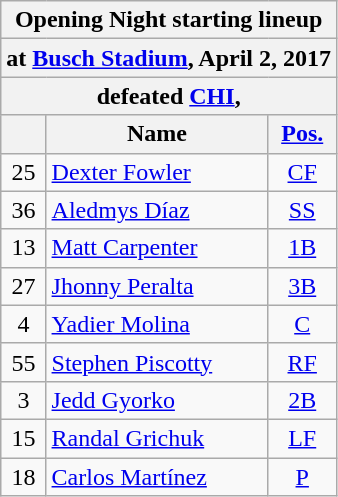<table class="wikitable" style="text-align:left">
<tr>
<th colspan="3">Opening Night starting lineup</th>
</tr>
<tr>
<th colspan="3">at <a href='#'>Busch Stadium</a>, April 2, 2017</th>
</tr>
<tr>
<th colspan="3">defeated <a href='#'>CHI</a>, </th>
</tr>
<tr>
<th></th>
<th>Name</th>
<th><a href='#'>Pos.</a></th>
</tr>
<tr>
<td style="text-align:center;">25</td>
<td><a href='#'>Dexter Fowler</a></td>
<td style="text-align:center;"><a href='#'>CF</a></td>
</tr>
<tr>
<td style="text-align:center;">36</td>
<td><a href='#'>Aledmys Díaz</a></td>
<td style="text-align:center;"><a href='#'>SS</a></td>
</tr>
<tr>
<td style="text-align:center;">13</td>
<td><a href='#'>Matt Carpenter</a></td>
<td style="text-align:center;"><a href='#'>1B</a></td>
</tr>
<tr>
<td style="text-align:center;">27</td>
<td><a href='#'>Jhonny Peralta</a></td>
<td style="text-align:center;"><a href='#'>3B</a></td>
</tr>
<tr>
<td style="text-align:center;">4</td>
<td><a href='#'>Yadier Molina</a></td>
<td style="text-align:center;"><a href='#'>C</a></td>
</tr>
<tr>
<td style="text-align:center;">55</td>
<td><a href='#'>Stephen Piscotty</a></td>
<td style="text-align:center;"><a href='#'>RF</a></td>
</tr>
<tr>
<td style="text-align:center;">3</td>
<td><a href='#'>Jedd Gyorko</a></td>
<td style="text-align:center;"><a href='#'>2B</a></td>
</tr>
<tr>
<td style="text-align:center;">15</td>
<td><a href='#'>Randal Grichuk</a></td>
<td style="text-align:center;"><a href='#'>LF</a></td>
</tr>
<tr>
<td style="text-align:center;">18</td>
<td><a href='#'>Carlos Martínez</a></td>
<td style="text-align:center;"><a href='#'>P</a></td>
</tr>
</table>
